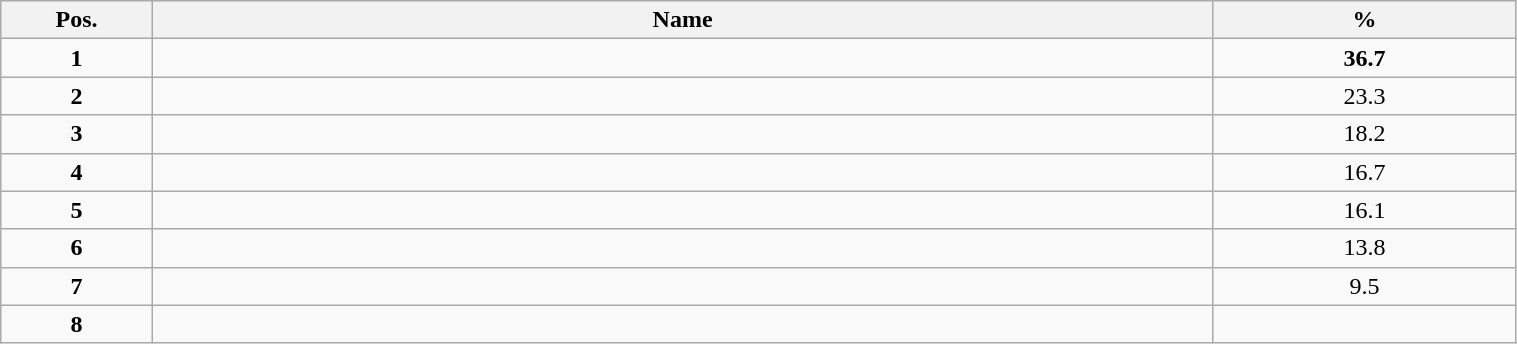<table class="wikitable" style="width:80%;">
<tr>
<th style="width:10%;">Pos.</th>
<th style="width:70%;">Name</th>
<th style="width:20%;">%</th>
</tr>
<tr>
<td align=center><strong>1</strong></td>
<td><strong></strong></td>
<td align=center><strong>36.7</strong></td>
</tr>
<tr>
<td align=center><strong>2</strong></td>
<td></td>
<td align=center>23.3</td>
</tr>
<tr>
<td align=center><strong>3</strong></td>
<td></td>
<td align=center>18.2</td>
</tr>
<tr>
<td align=center><strong>4</strong></td>
<td></td>
<td align=center>16.7</td>
</tr>
<tr>
<td align=center><strong>5</strong></td>
<td></td>
<td align=center>16.1</td>
</tr>
<tr>
<td align=center><strong>6</strong></td>
<td></td>
<td align=center>13.8</td>
</tr>
<tr>
<td align=center><strong>7</strong></td>
<td></td>
<td align=center>9.5</td>
</tr>
<tr>
<td align=center><strong>8</strong></td>
<td></td>
<td></td>
</tr>
</table>
